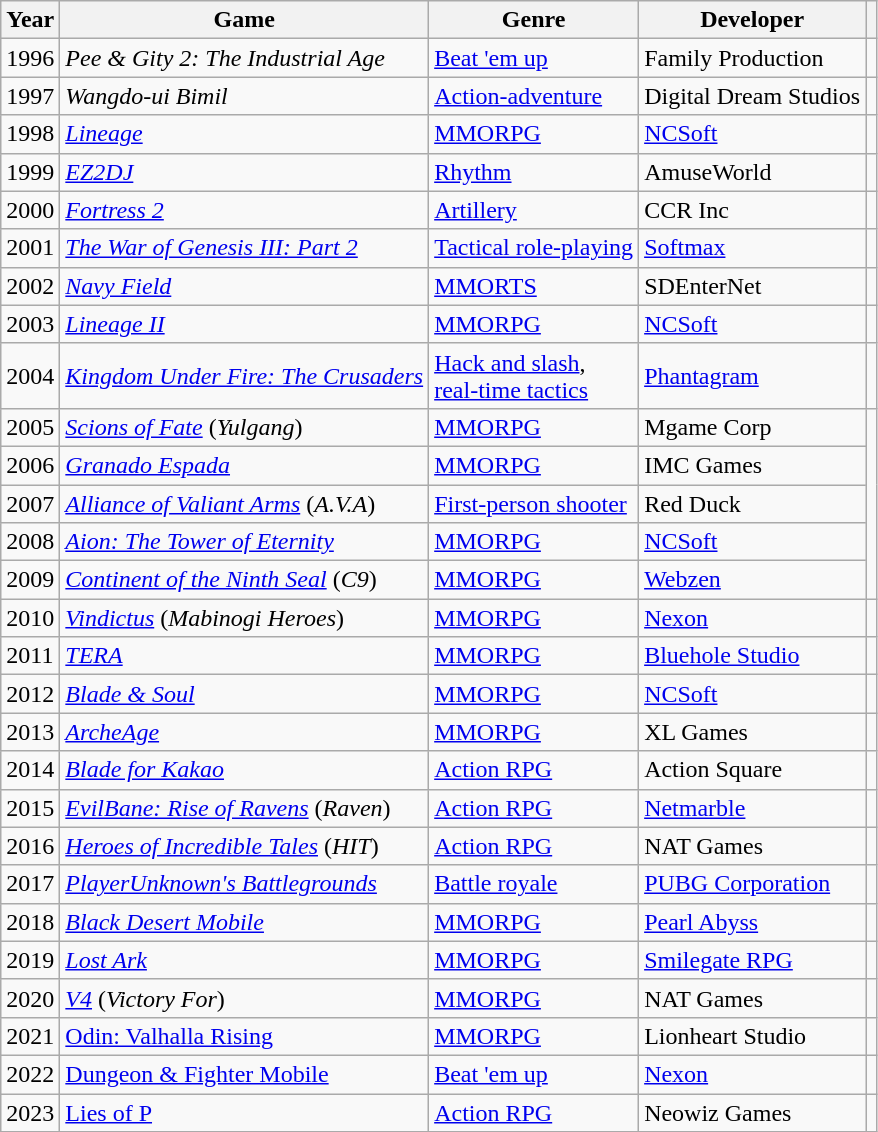<table class="wikitable">
<tr>
<th>Year</th>
<th>Game</th>
<th>Genre</th>
<th>Developer</th>
<th></th>
</tr>
<tr>
<td>1996</td>
<td><em>Pee & Gity 2: The Industrial Age</em></td>
<td><a href='#'>Beat 'em up</a></td>
<td>Family Production</td>
<td style="text-align:center"></td>
</tr>
<tr>
<td>1997</td>
<td><em>Wangdo-ui Bimil</em></td>
<td><a href='#'>Action-adventure</a></td>
<td>Digital Dream Studios</td>
<td style="text-align:center"></td>
</tr>
<tr>
<td>1998</td>
<td><em><a href='#'>Lineage</a></em></td>
<td><a href='#'>MMORPG</a></td>
<td><a href='#'>NCSoft</a></td>
<td style="text-align:center"></td>
</tr>
<tr>
<td>1999</td>
<td><em><a href='#'>EZ2DJ</a></em></td>
<td><a href='#'>Rhythm</a></td>
<td>AmuseWorld</td>
<td style="text-align:center"></td>
</tr>
<tr>
<td>2000</td>
<td><em><a href='#'>Fortress 2</a></em></td>
<td><a href='#'>Artillery</a></td>
<td>CCR Inc</td>
<td style="text-align:center"></td>
</tr>
<tr>
<td>2001</td>
<td><em><a href='#'>The War of Genesis III: Part 2</a></em></td>
<td><a href='#'>Tactical role-playing</a></td>
<td><a href='#'>Softmax</a></td>
<td style="text-align:center"></td>
</tr>
<tr>
<td>2002</td>
<td><em><a href='#'>Navy Field</a></em></td>
<td><a href='#'>MMORTS</a></td>
<td>SDEnterNet</td>
<td style="text-align:center"></td>
</tr>
<tr>
<td>2003</td>
<td><em><a href='#'>Lineage II</a></em></td>
<td><a href='#'>MMORPG</a></td>
<td><a href='#'>NCSoft</a></td>
<td style="text-align:center"></td>
</tr>
<tr>
<td>2004</td>
<td><em><a href='#'>Kingdom Under Fire: The Crusaders</a></em></td>
<td><a href='#'>Hack and slash</a>, <br> <a href='#'>real-time tactics</a></td>
<td><a href='#'>Phantagram</a></td>
<td style="text-align:center"></td>
</tr>
<tr>
<td>2005</td>
<td><em><a href='#'>Scions of Fate</a></em> (<em>Yulgang</em>)</td>
<td><a href='#'>MMORPG</a></td>
<td>Mgame Corp</td>
<td rowspan="5" style="text-align:center"></td>
</tr>
<tr>
<td>2006</td>
<td><em><a href='#'>Granado Espada</a></em></td>
<td><a href='#'>MMORPG</a></td>
<td>IMC Games</td>
</tr>
<tr>
<td>2007</td>
<td><em><a href='#'>Alliance of Valiant Arms</a></em> (<em>A.V.A</em>)</td>
<td><a href='#'>First-person shooter</a></td>
<td>Red Duck</td>
</tr>
<tr>
<td>2008</td>
<td><em><a href='#'>Aion: The Tower of Eternity</a></em></td>
<td><a href='#'>MMORPG</a></td>
<td><a href='#'>NCSoft</a></td>
</tr>
<tr>
<td>2009</td>
<td><em><a href='#'>Continent of the Ninth Seal</a></em> (<em>C9</em>)</td>
<td><a href='#'>MMORPG</a></td>
<td><a href='#'>Webzen</a></td>
</tr>
<tr>
<td>2010</td>
<td><em><a href='#'>Vindictus</a></em> (<em>Mabinogi Heroes</em>)</td>
<td><a href='#'>MMORPG</a></td>
<td><a href='#'>Nexon</a></td>
<td style="text-align:center"></td>
</tr>
<tr>
<td>2011</td>
<td><em><a href='#'>TERA</a></em></td>
<td><a href='#'>MMORPG</a></td>
<td><a href='#'>Bluehole Studio</a></td>
<td style="text-align:center"></td>
</tr>
<tr>
<td>2012</td>
<td><em><a href='#'>Blade & Soul</a></em></td>
<td><a href='#'>MMORPG</a></td>
<td><a href='#'>NCSoft</a></td>
<td style="text-align:center"></td>
</tr>
<tr>
<td>2013</td>
<td><em><a href='#'>ArcheAge</a></em></td>
<td><a href='#'>MMORPG</a></td>
<td>XL Games</td>
<td style="text-align:center"></td>
</tr>
<tr>
<td>2014</td>
<td><em><a href='#'>Blade for Kakao</a></em></td>
<td><a href='#'>Action RPG</a></td>
<td>Action Square</td>
<td style="text-align:center"></td>
</tr>
<tr>
<td>2015</td>
<td><em><a href='#'>EvilBane: Rise of Ravens</a></em> (<em>Raven</em>)</td>
<td><a href='#'>Action RPG</a></td>
<td><a href='#'>Netmarble</a></td>
<td style="text-align:center"></td>
</tr>
<tr>
<td>2016</td>
<td><em><a href='#'>Heroes of Incredible Tales</a></em> (<em>HIT</em>)</td>
<td><a href='#'>Action RPG</a></td>
<td>NAT Games</td>
<td style="text-align:center"></td>
</tr>
<tr>
<td>2017</td>
<td><em><a href='#'>PlayerUnknown's Battlegrounds</a></em></td>
<td><a href='#'>Battle royale</a></td>
<td><a href='#'>PUBG Corporation</a></td>
<td style="text-align:center"></td>
</tr>
<tr>
<td>2018</td>
<td><em><a href='#'>Black Desert Mobile</a></em></td>
<td><a href='#'>MMORPG</a></td>
<td><a href='#'>Pearl Abyss</a></td>
<td style="text-align:center"></td>
</tr>
<tr>
<td>2019</td>
<td><em><a href='#'>Lost Ark</a></em></td>
<td><a href='#'>MMORPG</a></td>
<td><a href='#'>Smilegate RPG</a></td>
<td style="text-align:center"></td>
</tr>
<tr>
<td>2020</td>
<td><em><a href='#'>V4</a></em> (<em>Victory For</em>)</td>
<td><a href='#'>MMORPG</a></td>
<td>NAT Games</td>
<td style="text-align:center"></td>
</tr>
<tr>
<td>2021</td>
<td><a href='#'>Odin: Valhalla Rising</a></td>
<td><a href='#'>MMORPG</a></td>
<td>Lionheart Studio</td>
<td></td>
</tr>
<tr>
<td>2022</td>
<td><a href='#'>Dungeon & Fighter Mobile</a></td>
<td><a href='#'>Beat 'em up</a></td>
<td><a href='#'>Nexon</a></td>
<td></td>
</tr>
<tr>
<td>2023</td>
<td><a href='#'>Lies of P</a></td>
<td><a href='#'>Action RPG</a></td>
<td>Neowiz Games</td>
<td></td>
</tr>
</table>
